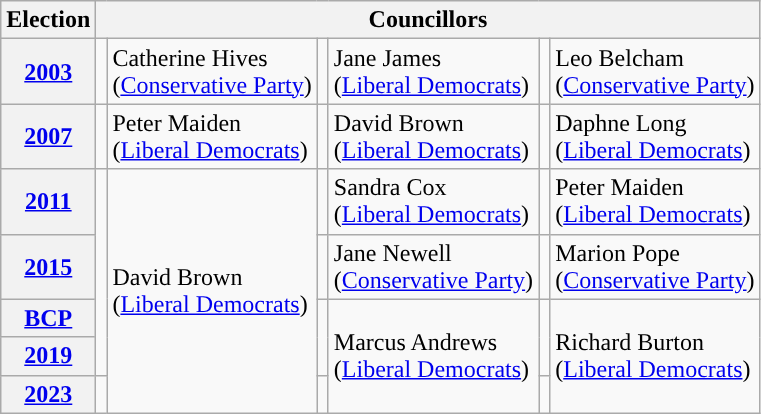<table class="wikitable">
<tr>
<th>Election</th>
<th colspan="6">Councillors</th>
</tr>
<tr>
<th><a href='#'>2003</a></th>
<td rowspan="1;" style="background-color: "></td>
<td rowspan="1">Catherine Hives<br>(<a href='#'>Conservative Party</a>)</td>
<td rowspan="1;" style="background-color: "></td>
<td rowspan="1">Jane James<br>(<a href='#'>Liberal Democrats</a>)</td>
<td rowspan="1;" style="background-color: "></td>
<td rowspan="1">Leo Belcham<br>(<a href='#'>Conservative Party</a>)</td>
</tr>
<tr>
<th><a href='#'>2007</a></th>
<td rowspan="1;" style="background-color: "></td>
<td rowspan="1">Peter Maiden<br>(<a href='#'>Liberal Democrats</a>)</td>
<td rowspan="1;" style="background-color: "></td>
<td rowspan="1">David Brown<br>(<a href='#'>Liberal Democrats</a>)</td>
<td rowspan="1;" style="background-color: "></td>
<td rowspan="1">Daphne Long<br>(<a href='#'>Liberal Democrats</a>)</td>
</tr>
<tr>
<th><a href='#'>2011</a></th>
<td rowspan="4" style="background-color: "></td>
<td rowspan="5">David Brown<br>(<a href='#'>Liberal Democrats</a>)</td>
<td rowspan="1;" style="background-color: "></td>
<td rowspan="1">Sandra Cox<br>(<a href='#'>Liberal Democrats</a>)</td>
<td rowspan="1;" style="background-color: "></td>
<td rowspan="1">Peter Maiden<br>(<a href='#'>Liberal Democrats</a>)</td>
</tr>
<tr>
<th><a href='#'>2015</a></th>
<td rowspan="1;" style="background-color: "></td>
<td rowspan="1">Jane Newell<br>(<a href='#'>Conservative Party</a>)</td>
<td rowspan="1;" style="background-color: "></td>
<td rowspan="1">Marion Pope<br>(<a href='#'>Conservative Party</a>)</td>
</tr>
<tr>
<th><a href='#'>BCP</a></th>
<td rowspan="2;" style="background-color: "></td>
<td rowspan="3">Marcus Andrews<br>(<a href='#'>Liberal Democrats</a>)</td>
<td rowspan="2;" style="background-color: "></td>
<td rowspan="3">Richard Burton<br>(<a href='#'>Liberal Democrats</a>)</td>
</tr>
<tr>
<th><a href='#'>2019</a></th>
</tr>
<tr>
<th><a href='#'>2023</a></th>
<td rowspan="1;" style="background-color: "></td>
<td rowspan="1;" style="background-color: "></td>
<td rowspan="1;" style="background-color: "></td>
</tr>
</table>
